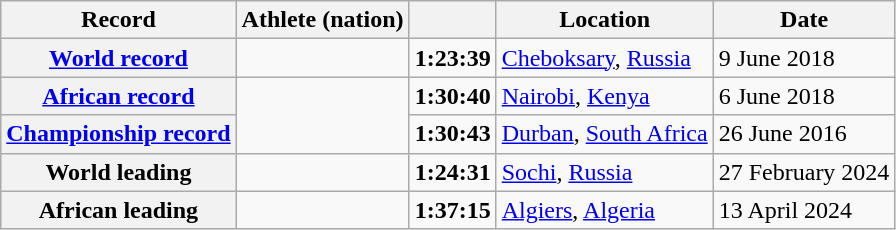<table class="wikitable">
<tr>
<th scope="col">Record</th>
<th scope="col">Athlete (nation)</th>
<th scope="col"></th>
<th scope="col">Location</th>
<th scope="col">Date</th>
</tr>
<tr>
<th scope="row"><a href='#'>World record</a></th>
<td></td>
<td align="center"><strong>1:23:39</strong></td>
<td><a href='#'>Cheboksary</a>, <a href='#'>Russia</a></td>
<td>9 June 2018</td>
</tr>
<tr>
<th scope="row"><a href='#'>African record</a></th>
<td rowspan="2"></td>
<td align="center"><strong>1:30:40</strong></td>
<td><a href='#'>Nairobi</a>, <a href='#'>Kenya</a></td>
<td>6 June 2018</td>
</tr>
<tr>
<th><a href='#'>Championship record</a></th>
<td align="center"><strong>1:30:43</strong></td>
<td><a href='#'>Durban</a>, <a href='#'>South Africa</a></td>
<td>26 June 2016</td>
</tr>
<tr>
<th scope="row">World leading</th>
<td></td>
<td align="center"><strong>1:24:31</strong></td>
<td><a href='#'>Sochi</a>, <a href='#'>Russia</a></td>
<td>27 February 2024</td>
</tr>
<tr>
<th scope="row">African leading</th>
<td></td>
<td align="center"><strong>1:37:15</strong></td>
<td><a href='#'>Algiers</a>, <a href='#'>Algeria</a></td>
<td>13 April 2024</td>
</tr>
</table>
